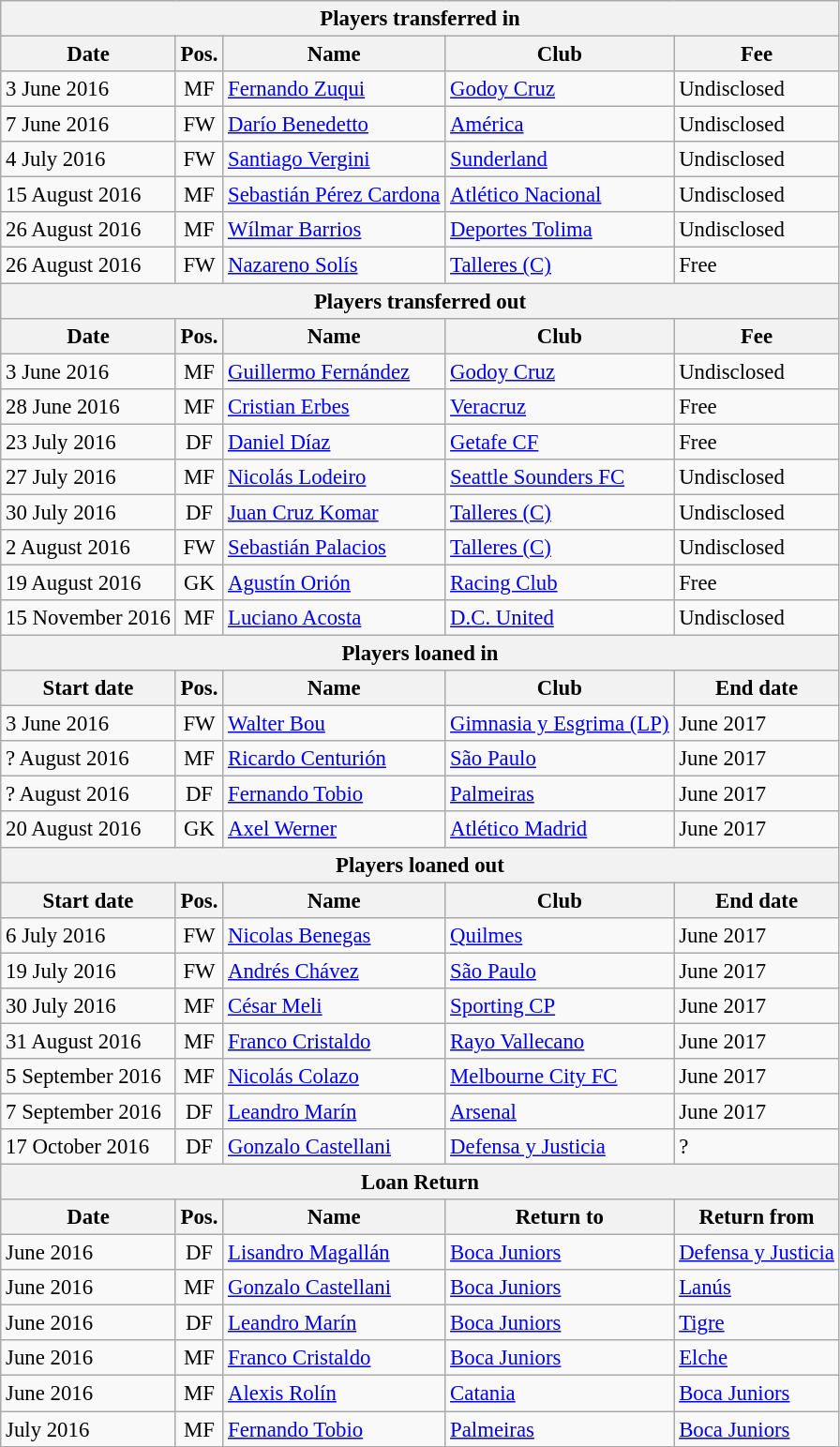<table class="wikitable" style="font-size:95%;">
<tr>
<th colspan="5">Players transferred in</th>
</tr>
<tr>
<th>Date</th>
<th>Pos.</th>
<th>Name</th>
<th>Club</th>
<th>Fee</th>
</tr>
<tr>
<td>3 June 2016</td>
<td align="center">MF</td>
<td> <a href='#'>Fernando Zuqui</a></td>
<td> <a href='#'>Godoy Cruz</a></td>
<td>Undisclosed</td>
</tr>
<tr>
<td>7 June 2016</td>
<td align="center">FW</td>
<td> <a href='#'>Darío Benedetto</a></td>
<td> <a href='#'>América</a></td>
<td>Undisclosed</td>
</tr>
<tr>
<td>4 July 2016</td>
<td align="center">FW</td>
<td> <a href='#'>Santiago Vergini</a></td>
<td> <a href='#'>Sunderland</a></td>
<td>Undisclosed</td>
</tr>
<tr>
<td>15 August 2016</td>
<td align="center">MF</td>
<td> <a href='#'>Sebastián Pérez Cardona</a></td>
<td> <a href='#'>Atlético Nacional</a></td>
<td>Undisclosed</td>
</tr>
<tr>
<td>26 August 2016</td>
<td align="center">MF</td>
<td> <a href='#'>Wílmar Barrios</a></td>
<td> <a href='#'>Deportes Tolima</a></td>
<td>Undisclosed</td>
</tr>
<tr>
<td>26 August 2016</td>
<td align="center">FW</td>
<td> <a href='#'>Nazareno Solís</a></td>
<td> <a href='#'>Talleres (C)</a></td>
<td>Free</td>
</tr>
<tr>
<th colspan="5">Players transferred out</th>
</tr>
<tr>
<th>Date</th>
<th>Pos.</th>
<th>Name</th>
<th>Club</th>
<th>Fee</th>
</tr>
<tr>
<td>3 June 2016</td>
<td align="center">MF</td>
<td> <a href='#'>Guillermo Fernández</a></td>
<td> <a href='#'>Godoy Cruz</a></td>
<td>Undisclosed</td>
</tr>
<tr>
<td>28 June 2016</td>
<td align="center">MF</td>
<td> <a href='#'>Cristian Erbes</a></td>
<td> <a href='#'>Veracruz</a></td>
<td>Free</td>
</tr>
<tr>
<td>23 July 2016</td>
<td align="center">DF</td>
<td> <a href='#'>Daniel Díaz</a></td>
<td> <a href='#'>Getafe CF</a></td>
<td>Free</td>
</tr>
<tr>
<td>27 July 2016</td>
<td align="center">MF</td>
<td> <a href='#'>Nicolás Lodeiro</a></td>
<td> <a href='#'>Seattle Sounders FC</a></td>
<td>Undisclosed</td>
</tr>
<tr>
<td>30 July 2016</td>
<td align="center">DF</td>
<td> <a href='#'>Juan Cruz Komar</a></td>
<td> <a href='#'>Talleres (C)</a></td>
<td>Undisclosed</td>
</tr>
<tr>
<td>2 August 2016</td>
<td align="center">FW</td>
<td> <a href='#'>Sebastián Palacios</a></td>
<td> <a href='#'>Talleres (C)</a></td>
<td>Undisclosed</td>
</tr>
<tr>
<td>19 August 2016</td>
<td align="center">GK</td>
<td> <a href='#'>Agustín Orión</a></td>
<td> <a href='#'>Racing Club</a></td>
<td>Free</td>
</tr>
<tr>
<td>15 November 2016</td>
<td align="center">MF</td>
<td> <a href='#'>Luciano Acosta</a></td>
<td> <a href='#'>D.C. United</a></td>
<td>Undisclosed</td>
</tr>
<tr>
<th colspan="6">Players loaned in</th>
</tr>
<tr>
<th>Start date</th>
<th>Pos.</th>
<th>Name</th>
<th>Club</th>
<th>End date</th>
</tr>
<tr>
<td>3 June 2016</td>
<td align="center">FW</td>
<td> <a href='#'>Walter Bou</a></td>
<td> <a href='#'>Gimnasia y Esgrima (LP)</a></td>
<td>June 2017</td>
</tr>
<tr>
<td>? August 2016</td>
<td align="center">MF</td>
<td> <a href='#'>Ricardo Centurión</a></td>
<td> <a href='#'>São Paulo</a></td>
<td>June 2017</td>
</tr>
<tr>
<td>? August 2016</td>
<td align="center">DF</td>
<td> <a href='#'>Fernando Tobio</a></td>
<td> <a href='#'>Palmeiras</a></td>
<td>June 2017</td>
</tr>
<tr>
<td>20 August 2016</td>
<td align="center">GK</td>
<td> <a href='#'>Axel Werner</a></td>
<td> <a href='#'>Atlético Madrid</a></td>
<td>June 2017</td>
</tr>
<tr>
<th colspan="6">Players loaned out</th>
</tr>
<tr>
<th>Start date</th>
<th>Pos.</th>
<th>Name</th>
<th>Club</th>
<th>End date</th>
</tr>
<tr>
<td>6 July 2016</td>
<td align="center">FW</td>
<td> <a href='#'>Nicolas Benegas</a></td>
<td> <a href='#'>Quilmes</a></td>
<td>June 2017</td>
</tr>
<tr>
<td>19 July 2016</td>
<td align="center">FW</td>
<td> <a href='#'>Andrés Chávez</a></td>
<td> <a href='#'>São Paulo</a></td>
<td>June 2017</td>
</tr>
<tr>
<td>30 July 2016</td>
<td align="center">MF</td>
<td> <a href='#'>César Meli</a></td>
<td> <a href='#'>Sporting CP</a></td>
<td>June 2017</td>
</tr>
<tr>
<td>31 August 2016</td>
<td align="center">MF</td>
<td> <a href='#'>Franco Cristaldo</a></td>
<td> <a href='#'>Rayo Vallecano</a></td>
<td>June 2017</td>
</tr>
<tr>
<td>5 September 2016</td>
<td align="center">MF</td>
<td> <a href='#'>Nicolás Colazo</a></td>
<td> <a href='#'>Melbourne City FC</a></td>
<td>June 2017</td>
</tr>
<tr>
<td>7 September 2016</td>
<td align="center">DF</td>
<td> <a href='#'>Leandro Marín</a></td>
<td> <a href='#'>Arsenal</a></td>
<td>June 2017</td>
</tr>
<tr>
<td>17 October 2016</td>
<td align="center">DF</td>
<td> <a href='#'>Gonzalo Castellani</a></td>
<td> <a href='#'>Defensa y Justicia</a></td>
<td>?</td>
</tr>
<tr>
<th colspan="5">Loan Return</th>
</tr>
<tr>
<th>Date</th>
<th>Pos.</th>
<th>Name</th>
<th>Return to</th>
<th>Return from</th>
</tr>
<tr>
<td>June 2016</td>
<td align="center">DF</td>
<td> <a href='#'>Lisandro Magallán</a></td>
<td> <a href='#'>Boca Juniors</a></td>
<td> <a href='#'>Defensa y Justicia</a></td>
</tr>
<tr>
<td>June 2016</td>
<td align="center">MF</td>
<td> <a href='#'>Gonzalo Castellani</a></td>
<td> <a href='#'>Boca Juniors</a></td>
<td> <a href='#'>Lanús</a></td>
</tr>
<tr>
<td>June 2016</td>
<td align="center">DF</td>
<td> <a href='#'>Leandro Marín</a></td>
<td> <a href='#'>Boca Juniors</a></td>
<td> <a href='#'>Tigre</a></td>
</tr>
<tr>
<td>June 2016</td>
<td align="center">MF</td>
<td> <a href='#'>Franco Cristaldo</a></td>
<td> <a href='#'>Boca Juniors</a></td>
<td> <a href='#'>Elche</a></td>
</tr>
<tr>
<td>June 2016</td>
<td align="center">MF</td>
<td> <a href='#'>Alexis Rolín</a></td>
<td> <a href='#'>Catania</a></td>
<td> <a href='#'>Boca Juniors</a></td>
</tr>
<tr>
<td>July 2016</td>
<td align="center">MF</td>
<td> <a href='#'>Fernando Tobio</a></td>
<td> <a href='#'>Palmeiras</a></td>
<td> <a href='#'>Boca Juniors</a></td>
</tr>
</table>
